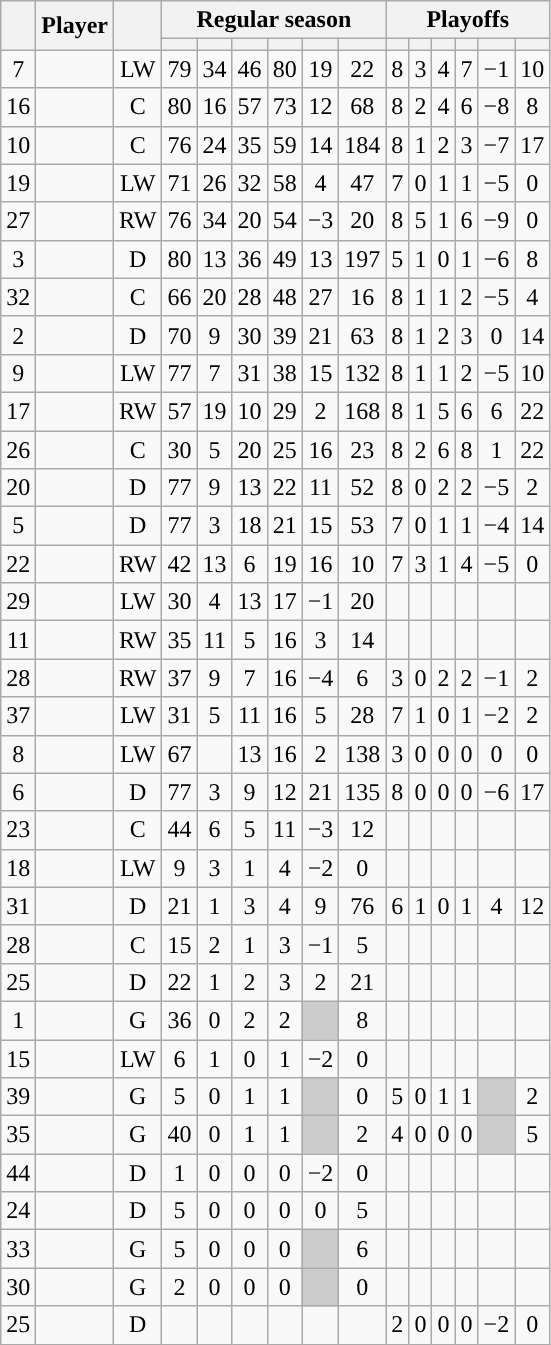<table class="wikitable sortable plainrowheaders" style="text-align:center;">
<tr>
<th scope="col" data-sort-type="number" rowspan="2"></th>
<th scope="col" rowspan="2">Player</th>
<th scope="col" rowspan="2"></th>
<th scope=colgroup colspan=6>Regular season</th>
<th scope=colgroup colspan=6>Playoffs</th>
</tr>
<tr>
<th scope="col" data-sort-type="number"></th>
<th scope="col" data-sort-type="number"></th>
<th scope="col" data-sort-type="number"></th>
<th scope="col" data-sort-type="number"></th>
<th scope="col" data-sort-type="number"></th>
<th scope="col" data-sort-type="number"></th>
<th scope="col" data-sort-type="number"></th>
<th scope="col" data-sort-type="number"></th>
<th scope="col" data-sort-type="number"></th>
<th scope="col" data-sort-type="number"></th>
<th scope="col" data-sort-type="number"></th>
<th scope="col" data-sort-type="number"></th>
</tr>
<tr>
<td scope="row">7</td>
<td align="left"></td>
<td>LW</td>
<td>79</td>
<td>34</td>
<td>46</td>
<td>80</td>
<td>19</td>
<td>22</td>
<td>8</td>
<td>3</td>
<td>4</td>
<td>7</td>
<td>−1</td>
<td>10</td>
</tr>
<tr>
<td scope="row">16</td>
<td align="left"></td>
<td>C</td>
<td>80</td>
<td>16</td>
<td>57</td>
<td>73</td>
<td>12</td>
<td>68</td>
<td>8</td>
<td>2</td>
<td>4</td>
<td>6</td>
<td>−8</td>
<td>8</td>
</tr>
<tr>
<td scope="row">10</td>
<td align="left"></td>
<td>C</td>
<td>76</td>
<td>24</td>
<td>35</td>
<td>59</td>
<td>14</td>
<td>184</td>
<td>8</td>
<td>1</td>
<td>2</td>
<td>3</td>
<td>−7</td>
<td>17</td>
</tr>
<tr>
<td scope="row">19</td>
<td align="left"></td>
<td>LW</td>
<td>71</td>
<td>26</td>
<td>32</td>
<td>58</td>
<td>4</td>
<td>47</td>
<td>7</td>
<td>0</td>
<td>1</td>
<td>1</td>
<td>−5</td>
<td>0</td>
</tr>
<tr>
<td scope="row">27</td>
<td align="left"></td>
<td>RW</td>
<td>76</td>
<td>34</td>
<td>20</td>
<td>54</td>
<td>−3</td>
<td>20</td>
<td>8</td>
<td>5</td>
<td>1</td>
<td>6</td>
<td>−9</td>
<td>0</td>
</tr>
<tr>
<td scope="row">3</td>
<td align="left"></td>
<td>D</td>
<td>80</td>
<td>13</td>
<td>36</td>
<td>49</td>
<td>13</td>
<td>197</td>
<td>5</td>
<td>1</td>
<td>0</td>
<td>1</td>
<td>−6</td>
<td>8</td>
</tr>
<tr>
<td scope="row">32</td>
<td align="left"></td>
<td>C</td>
<td>66</td>
<td>20</td>
<td>28</td>
<td>48</td>
<td>27</td>
<td>16</td>
<td>8</td>
<td>1</td>
<td>1</td>
<td>2</td>
<td>−5</td>
<td>4</td>
</tr>
<tr>
<td scope="row">2</td>
<td align="left"></td>
<td>D</td>
<td>70</td>
<td>9</td>
<td>30</td>
<td>39</td>
<td>21</td>
<td>63</td>
<td>8</td>
<td>1</td>
<td>2</td>
<td>3</td>
<td>0</td>
<td>14</td>
</tr>
<tr>
<td scope="row">9</td>
<td align="left"></td>
<td>LW</td>
<td>77</td>
<td>7</td>
<td>31</td>
<td>38</td>
<td>15</td>
<td>132</td>
<td>8</td>
<td>1</td>
<td>1</td>
<td>2</td>
<td>−5</td>
<td>10</td>
</tr>
<tr>
<td scope="row">17</td>
<td align="left"></td>
<td>RW</td>
<td>57</td>
<td>19</td>
<td>10</td>
<td>29</td>
<td>2</td>
<td>168</td>
<td>8</td>
<td>1</td>
<td>5</td>
<td>6</td>
<td>6</td>
<td>22</td>
</tr>
<tr>
<td scope="row">26</td>
<td align="left"></td>
<td>C</td>
<td>30</td>
<td>5</td>
<td>20</td>
<td>25</td>
<td>16</td>
<td>23</td>
<td>8</td>
<td>2</td>
<td>6</td>
<td>8</td>
<td>1</td>
<td>22</td>
</tr>
<tr>
<td scope="row">20</td>
<td align="left"></td>
<td>D</td>
<td>77</td>
<td>9</td>
<td>13</td>
<td>22</td>
<td>11</td>
<td>52</td>
<td>8</td>
<td>0</td>
<td>2</td>
<td>2</td>
<td>−5</td>
<td>2</td>
</tr>
<tr>
<td scope="row">5</td>
<td align="left"></td>
<td>D</td>
<td>77</td>
<td>3</td>
<td>18</td>
<td>21</td>
<td>15</td>
<td>53</td>
<td>7</td>
<td>0</td>
<td>1</td>
<td>1</td>
<td>−4</td>
<td>14</td>
</tr>
<tr>
<td scope="row">22</td>
<td align="left"></td>
<td>RW</td>
<td>42</td>
<td>13</td>
<td>6</td>
<td>19</td>
<td>16</td>
<td>10</td>
<td>7</td>
<td>3</td>
<td>1</td>
<td>4</td>
<td>−5</td>
<td>0</td>
</tr>
<tr>
<td scope="row">29</td>
<td align="left"></td>
<td>LW</td>
<td>30</td>
<td>4</td>
<td>13</td>
<td>17</td>
<td>−1</td>
<td>20</td>
<td></td>
<td></td>
<td></td>
<td></td>
<td></td>
<td></td>
</tr>
<tr>
<td scope="row">11</td>
<td align="left"></td>
<td>RW</td>
<td>35</td>
<td>11</td>
<td>5</td>
<td>16</td>
<td>3</td>
<td>14</td>
<td></td>
<td></td>
<td></td>
<td></td>
<td></td>
<td></td>
</tr>
<tr>
<td scope="row">28</td>
<td align="left"></td>
<td>RW</td>
<td>37</td>
<td>9</td>
<td>7</td>
<td>16</td>
<td>−4</td>
<td>6</td>
<td>3</td>
<td>0</td>
<td>2</td>
<td>2</td>
<td>−1</td>
<td>2</td>
</tr>
<tr>
<td scope="row">37</td>
<td align="left"></td>
<td>LW</td>
<td>31</td>
<td>5</td>
<td>11</td>
<td>16</td>
<td>5</td>
<td>28</td>
<td>7</td>
<td>1</td>
<td>0</td>
<td>1</td>
<td>−2</td>
<td>2</td>
</tr>
<tr>
<td scope="row">8</td>
<td align="left"></td>
<td>LW</td>
<td>67</td>
<td></td>
<td>13</td>
<td>16</td>
<td>2</td>
<td>138</td>
<td>3</td>
<td>0</td>
<td>0</td>
<td>0</td>
<td>0</td>
<td>0</td>
</tr>
<tr>
<td scope="row">6</td>
<td align="left"></td>
<td>D</td>
<td>77</td>
<td>3</td>
<td>9</td>
<td>12</td>
<td>21</td>
<td>135</td>
<td>8</td>
<td>0</td>
<td>0</td>
<td>0</td>
<td>−6</td>
<td>17</td>
</tr>
<tr>
<td scope="row">23</td>
<td align="left"></td>
<td>C</td>
<td>44</td>
<td>6</td>
<td>5</td>
<td>11</td>
<td>−3</td>
<td>12</td>
<td></td>
<td></td>
<td></td>
<td></td>
<td></td>
<td></td>
</tr>
<tr>
<td scope="row">18</td>
<td align="left"></td>
<td>LW</td>
<td>9</td>
<td>3</td>
<td>1</td>
<td>4</td>
<td>−2</td>
<td>0</td>
<td></td>
<td></td>
<td></td>
<td></td>
<td></td>
<td></td>
</tr>
<tr>
<td scope="row">31</td>
<td align="left"></td>
<td>D</td>
<td>21</td>
<td>1</td>
<td>3</td>
<td>4</td>
<td>9</td>
<td>76</td>
<td>6</td>
<td>1</td>
<td>0</td>
<td>1</td>
<td>4</td>
<td>12</td>
</tr>
<tr>
<td scope="row">28</td>
<td align="left"></td>
<td>C</td>
<td>15</td>
<td>2</td>
<td>1</td>
<td>3</td>
<td>−1</td>
<td>5</td>
<td></td>
<td></td>
<td></td>
<td></td>
<td></td>
<td></td>
</tr>
<tr>
<td scope="row">25</td>
<td align="left"></td>
<td>D</td>
<td>22</td>
<td>1</td>
<td>2</td>
<td>3</td>
<td>2</td>
<td>21</td>
<td></td>
<td></td>
<td></td>
<td></td>
<td></td>
<td></td>
</tr>
<tr>
<td scope="row">1</td>
<td align="left"></td>
<td>G</td>
<td>36</td>
<td>0</td>
<td>2</td>
<td>2</td>
<td style="background:#ccc"></td>
<td>8</td>
<td></td>
<td></td>
<td></td>
<td></td>
<td></td>
<td></td>
</tr>
<tr>
<td scope="row">15</td>
<td align="left"></td>
<td>LW</td>
<td>6</td>
<td>1</td>
<td>0</td>
<td>1</td>
<td>−2</td>
<td>0</td>
<td></td>
<td></td>
<td></td>
<td></td>
<td></td>
<td></td>
</tr>
<tr>
<td scope="row">39</td>
<td align="left"></td>
<td>G</td>
<td>5</td>
<td>0</td>
<td>1</td>
<td>1</td>
<td style="background:#ccc"></td>
<td>0</td>
<td>5</td>
<td>0</td>
<td>1</td>
<td>1</td>
<td style="background:#ccc"></td>
<td>2</td>
</tr>
<tr>
<td scope="row">35</td>
<td align="left"></td>
<td>G</td>
<td>40</td>
<td>0</td>
<td>1</td>
<td>1</td>
<td style="background:#ccc"></td>
<td>2</td>
<td>4</td>
<td>0</td>
<td>0</td>
<td>0</td>
<td style="background:#ccc"></td>
<td>5</td>
</tr>
<tr>
<td scope="row">44</td>
<td align="left"></td>
<td>D</td>
<td>1</td>
<td>0</td>
<td>0</td>
<td>0</td>
<td>−2</td>
<td>0</td>
<td></td>
<td></td>
<td></td>
<td></td>
<td></td>
<td></td>
</tr>
<tr>
<td scope="row">24</td>
<td align="left"></td>
<td>D</td>
<td>5</td>
<td>0</td>
<td>0</td>
<td>0</td>
<td>0</td>
<td>5</td>
<td></td>
<td></td>
<td></td>
<td></td>
<td></td>
<td></td>
</tr>
<tr>
<td scope="row">33</td>
<td align="left"></td>
<td>G</td>
<td>5</td>
<td>0</td>
<td>0</td>
<td>0</td>
<td style="background:#ccc"></td>
<td>6</td>
<td></td>
<td></td>
<td></td>
<td></td>
<td></td>
<td></td>
</tr>
<tr>
<td scope="row">30</td>
<td align="left"></td>
<td>G</td>
<td>2</td>
<td>0</td>
<td>0</td>
<td>0</td>
<td style="background:#ccc"></td>
<td>0</td>
<td></td>
<td></td>
<td></td>
<td></td>
<td></td>
<td></td>
</tr>
<tr>
<td scope="row">25</td>
<td align="left"></td>
<td>D</td>
<td></td>
<td></td>
<td></td>
<td></td>
<td></td>
<td></td>
<td>2</td>
<td>0</td>
<td>0</td>
<td>0</td>
<td>−2</td>
<td>0</td>
</tr>
</table>
